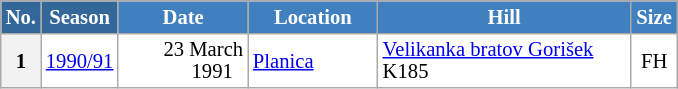<table class="wikitable sortable" style="font-size:86%; line-height:15px; text-align:left; border:grey solid 1px; border-collapse:collapse; background:#ffffff;">
<tr style="background:#efefef;">
<th style="background-color:#369; color:white; width:10px;">No.</th>
<th style="background-color:#369; color:white;  width:30px;">Season</th>
<th style="background-color:#4180be; color:white; width:80px;">Date</th>
<th style="background-color:#4180be; color:white; width:80px;">Location</th>
<th style="background-color:#4180be; color:white; width:162px;">Hill</th>
<th style="background-color:#4180be; color:white; width:25px;">Size</th>
</tr>
<tr>
<th scope=row style="text-align:center;">1</th>
<td align=center><a href='#'>1990/91</a></td>
<td align=right>23 March 1991  </td>
<td> <a href='#'>Planica</a></td>
<td><a href='#'>Velikanka bratov Gorišek</a> K185</td>
<td align=center>FH</td>
</tr>
</table>
